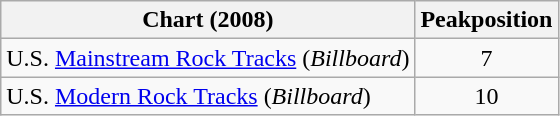<table class="wikitable">
<tr>
<th>Chart (2008)</th>
<th>Peakposition</th>
</tr>
<tr>
<td>U.S. <a href='#'>Mainstream Rock Tracks</a> (<em>Billboard</em>)</td>
<td align="center">7</td>
</tr>
<tr>
<td>U.S. <a href='#'>Modern Rock Tracks</a> (<em>Billboard</em>)</td>
<td align="center">10</td>
</tr>
</table>
